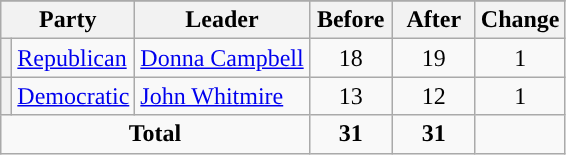<table class="wikitable" style="text-align:center;">
<tr>
</tr>
<tr>
<th colspan=2>Party</th>
<th>Leader</th>
<th style="width:3em">Before</th>
<th style="width:3em">After</th>
<th style="width:3em">Change</th>
</tr>
<tr>
<th style="background-color:"></th>
<td style="text-align:left;"><a href='#'>Republican</a></td>
<td style="text-align:left;"><a href='#'>Donna Campbell</a></td>
<td>18</td>
<td>19</td>
<td> 1</td>
</tr>
<tr>
<th style="background-color:"></th>
<td style="text-align:left;"><a href='#'>Democratic</a></td>
<td style="text-align:left;"><a href='#'>John Whitmire</a></td>
<td>13</td>
<td>12</td>
<td> 1</td>
</tr>
<tr>
<td colspan=3><strong>Total</strong></td>
<td><strong>31</strong></td>
<td><strong>31</strong></td>
<td></td>
</tr>
</table>
